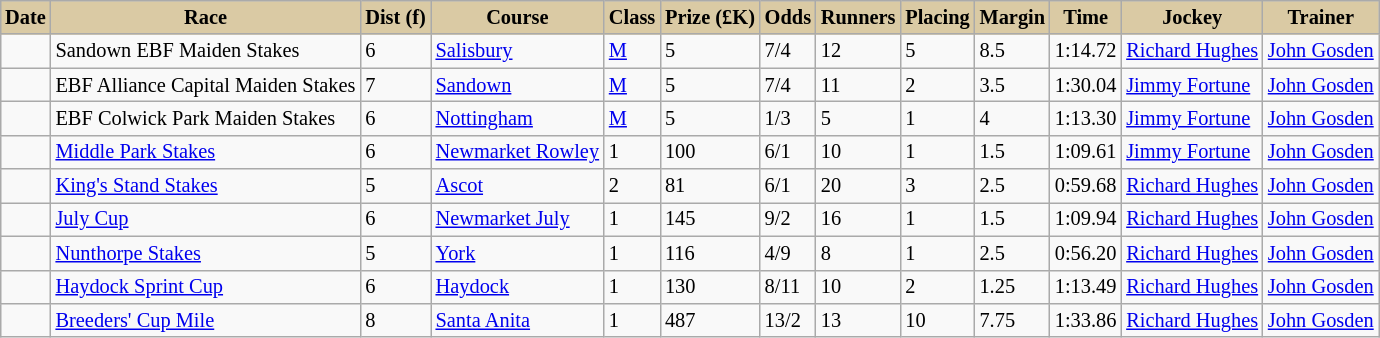<table class = "wikitable sortable" | border="1" cellpadding="1" style="text-align:centre; margin-left:1em; float:centre; border-collapse: collapse; font-size:85%">
<tr style="background:#dacaa4; text-align:center;">
<th style="background:#dacaa4;">Date</th>
<th style="background:#dacaa4;">Race</th>
<th style="background:#dacaa4;">Dist (f)</th>
<th style="background:#dacaa4;">Course</th>
<th style="background:#dacaa4;">Class</th>
<th style="background:#dacaa4;">Prize (£K)</th>
<th style="background:#dacaa4;">Odds</th>
<th style="background:#dacaa4;">Runners</th>
<th style="background:#dacaa4;">Placing</th>
<th style="background:#dacaa4;">Margin</th>
<th style="background:#dacaa4;">Time</th>
<th style="background:#dacaa4;">Jockey</th>
<th style="background:#dacaa4;">Trainer</th>
</tr>
<tr>
<td></td>
<td>Sandown EBF Maiden Stakes</td>
<td>6</td>
<td><a href='#'>Salisbury</a></td>
<td><a href='#'>M</a></td>
<td>5</td>
<td>7/4</td>
<td>12</td>
<td>5</td>
<td>8.5</td>
<td>1:14.72</td>
<td><a href='#'>Richard Hughes</a></td>
<td><a href='#'>John Gosden</a></td>
</tr>
<tr>
<td></td>
<td>EBF Alliance Capital Maiden Stakes</td>
<td>7</td>
<td><a href='#'>Sandown</a></td>
<td><a href='#'>M</a></td>
<td>5</td>
<td>7/4</td>
<td>11</td>
<td>2</td>
<td>3.5</td>
<td>1:30.04</td>
<td><a href='#'>Jimmy Fortune</a></td>
<td><a href='#'>John Gosden</a></td>
</tr>
<tr>
<td></td>
<td>EBF Colwick Park Maiden Stakes</td>
<td>6</td>
<td><a href='#'>Nottingham</a></td>
<td><a href='#'>M</a></td>
<td>5</td>
<td>1/3</td>
<td>5</td>
<td>1</td>
<td>4</td>
<td>1:13.30</td>
<td><a href='#'>Jimmy Fortune</a></td>
<td><a href='#'>John Gosden</a></td>
</tr>
<tr>
<td></td>
<td><a href='#'>Middle Park Stakes</a></td>
<td>6</td>
<td><a href='#'>Newmarket Rowley</a></td>
<td>1</td>
<td>100</td>
<td>6/1</td>
<td>10</td>
<td>1</td>
<td>1.5</td>
<td>1:09.61</td>
<td><a href='#'>Jimmy Fortune</a></td>
<td><a href='#'>John Gosden</a></td>
</tr>
<tr>
<td></td>
<td><a href='#'>King's Stand Stakes</a></td>
<td>5</td>
<td><a href='#'>Ascot</a></td>
<td>2</td>
<td>81</td>
<td>6/1</td>
<td>20</td>
<td>3</td>
<td>2.5</td>
<td>0:59.68</td>
<td><a href='#'>Richard Hughes</a></td>
<td><a href='#'>John Gosden</a></td>
</tr>
<tr>
<td></td>
<td><a href='#'>July Cup</a></td>
<td>6</td>
<td><a href='#'>Newmarket July</a></td>
<td>1</td>
<td>145</td>
<td>9/2</td>
<td>16</td>
<td>1</td>
<td>1.5</td>
<td>1:09.94</td>
<td><a href='#'>Richard Hughes</a></td>
<td><a href='#'>John Gosden</a></td>
</tr>
<tr>
<td></td>
<td><a href='#'>Nunthorpe Stakes</a></td>
<td>5</td>
<td><a href='#'>York</a></td>
<td>1</td>
<td>116</td>
<td>4/9</td>
<td>8</td>
<td>1</td>
<td>2.5</td>
<td>0:56.20</td>
<td><a href='#'>Richard Hughes</a></td>
<td><a href='#'>John Gosden</a></td>
</tr>
<tr>
<td></td>
<td><a href='#'>Haydock Sprint Cup</a></td>
<td>6</td>
<td><a href='#'>Haydock</a></td>
<td>1</td>
<td>130</td>
<td>8/11</td>
<td>10</td>
<td>2</td>
<td>1.25</td>
<td>1:13.49</td>
<td><a href='#'>Richard Hughes</a></td>
<td><a href='#'>John Gosden</a></td>
</tr>
<tr>
<td></td>
<td><a href='#'>Breeders' Cup Mile</a></td>
<td>8</td>
<td><a href='#'>Santa Anita</a></td>
<td>1</td>
<td>487</td>
<td>13/2</td>
<td>13</td>
<td>10</td>
<td>7.75</td>
<td>1:33.86</td>
<td><a href='#'>Richard Hughes</a></td>
<td><a href='#'>John Gosden</a></td>
</tr>
</table>
